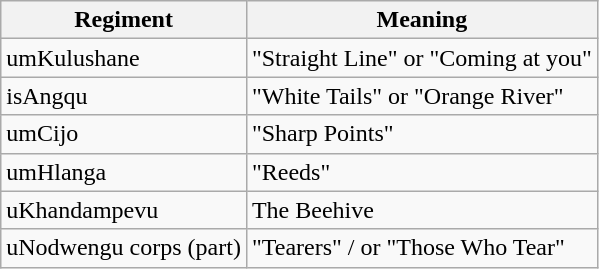<table class="wikitable">
<tr>
<th>Regiment</th>
<th>Meaning</th>
</tr>
<tr>
<td>umKulushane</td>
<td>"Straight Line" or "Coming at you"</td>
</tr>
<tr>
<td>isAngqu</td>
<td>"White Tails" or "Orange River"</td>
</tr>
<tr>
<td>umCijo</td>
<td>"Sharp Points"</td>
</tr>
<tr>
<td>umHlanga</td>
<td>"Reeds"</td>
</tr>
<tr>
<td>uKhandampevu</td>
<td>The Beehive</td>
</tr>
<tr>
<td>uNodwengu corps (part)</td>
<td>"Tearers" / or "Those Who Tear"</td>
</tr>
</table>
